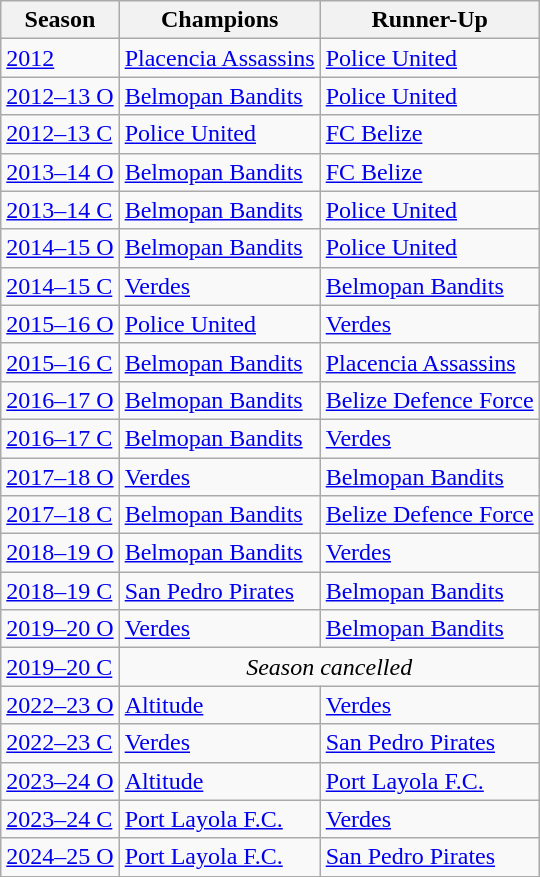<table class="wikitable">
<tr>
<th>Season</th>
<th>Champions</th>
<th>Runner-Up</th>
</tr>
<tr>
<td><a href='#'>2012</a></td>
<td><a href='#'>Placencia Assassins</a></td>
<td><a href='#'>Police United</a></td>
</tr>
<tr>
<td><a href='#'>2012–13 O</a></td>
<td><a href='#'>Belmopan Bandits</a></td>
<td><a href='#'>Police United</a></td>
</tr>
<tr>
<td><a href='#'>2012–13 C</a></td>
<td><a href='#'>Police United</a></td>
<td><a href='#'>FC Belize</a></td>
</tr>
<tr>
<td><a href='#'>2013–14 O</a></td>
<td><a href='#'>Belmopan Bandits</a></td>
<td><a href='#'>FC Belize</a></td>
</tr>
<tr>
<td><a href='#'>2013–14 C</a></td>
<td><a href='#'>Belmopan Bandits</a></td>
<td><a href='#'>Police United</a></td>
</tr>
<tr>
<td><a href='#'>2014–15 O</a></td>
<td><a href='#'>Belmopan Bandits</a></td>
<td><a href='#'>Police United</a></td>
</tr>
<tr>
<td><a href='#'>2014–15 C</a></td>
<td><a href='#'>Verdes</a></td>
<td><a href='#'>Belmopan Bandits</a></td>
</tr>
<tr>
<td><a href='#'>2015–16 O</a></td>
<td><a href='#'>Police United</a></td>
<td><a href='#'>Verdes</a></td>
</tr>
<tr>
<td><a href='#'>2015–16 C</a></td>
<td><a href='#'>Belmopan Bandits</a></td>
<td><a href='#'>Placencia Assassins</a></td>
</tr>
<tr>
<td><a href='#'>2016–17 O</a></td>
<td><a href='#'>Belmopan Bandits</a></td>
<td><a href='#'>Belize Defence Force</a></td>
</tr>
<tr>
<td><a href='#'>2016–17 C</a></td>
<td><a href='#'>Belmopan Bandits</a></td>
<td><a href='#'>Verdes</a></td>
</tr>
<tr>
<td><a href='#'>2017–18 O</a></td>
<td><a href='#'>Verdes</a></td>
<td><a href='#'>Belmopan Bandits</a></td>
</tr>
<tr>
<td><a href='#'>2017–18 C</a></td>
<td><a href='#'>Belmopan Bandits</a></td>
<td><a href='#'>Belize Defence Force</a></td>
</tr>
<tr>
<td><a href='#'>2018–19 O</a></td>
<td><a href='#'>Belmopan Bandits</a></td>
<td><a href='#'>Verdes</a></td>
</tr>
<tr>
<td><a href='#'>2018–19 C</a></td>
<td><a href='#'>San Pedro Pirates</a></td>
<td><a href='#'>Belmopan Bandits</a></td>
</tr>
<tr>
<td><a href='#'>2019–20 O</a></td>
<td><a href='#'>Verdes</a></td>
<td><a href='#'>Belmopan Bandits</a></td>
</tr>
<tr>
<td><a href='#'>2019–20 C</a></td>
<td colspan=2 align=center><em>Season cancelled</em></td>
</tr>
<tr>
<td><a href='#'>2022–23 O</a></td>
<td><a href='#'>Altitude</a></td>
<td><a href='#'>Verdes</a></td>
</tr>
<tr>
<td><a href='#'>2022–23 C</a></td>
<td><a href='#'>Verdes</a></td>
<td><a href='#'>San Pedro Pirates</a></td>
</tr>
<tr>
<td><a href='#'>2023–24 O</a></td>
<td><a href='#'>Altitude</a></td>
<td><a href='#'>Port Layola F.C.</a></td>
</tr>
<tr>
<td><a href='#'>2023–24 C</a></td>
<td><a href='#'>Port Layola F.C.</a></td>
<td><a href='#'>Verdes</a></td>
</tr>
<tr>
<td><a href='#'>2024–25 O</a></td>
<td><a href='#'>Port Layola F.C.</a></td>
<td><a href='#'>San Pedro Pirates</a></td>
</tr>
</table>
